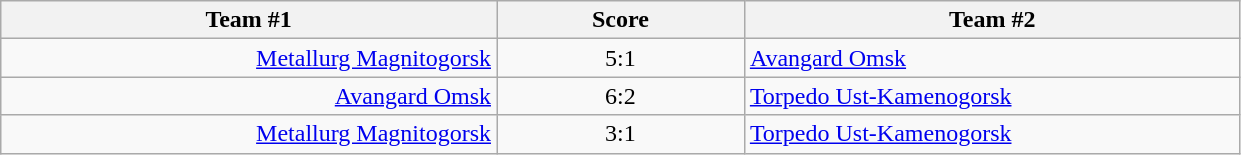<table class="wikitable" style="text-align: center;">
<tr>
<th width=22%>Team #1</th>
<th width=11%>Score</th>
<th width=22%>Team #2</th>
</tr>
<tr>
<td style="text-align: right;"><a href='#'>Metallurg Magnitogorsk</a> </td>
<td>5:1</td>
<td style="text-align: left;"> <a href='#'>Avangard Omsk</a></td>
</tr>
<tr>
<td style="text-align: right;"><a href='#'>Avangard Omsk</a> </td>
<td>6:2</td>
<td style="text-align: left;"> <a href='#'>Torpedo Ust-Kamenogorsk</a></td>
</tr>
<tr>
<td style="text-align: right;"><a href='#'>Metallurg Magnitogorsk</a> </td>
<td>3:1</td>
<td style="text-align: left;"> <a href='#'>Torpedo Ust-Kamenogorsk</a></td>
</tr>
</table>
